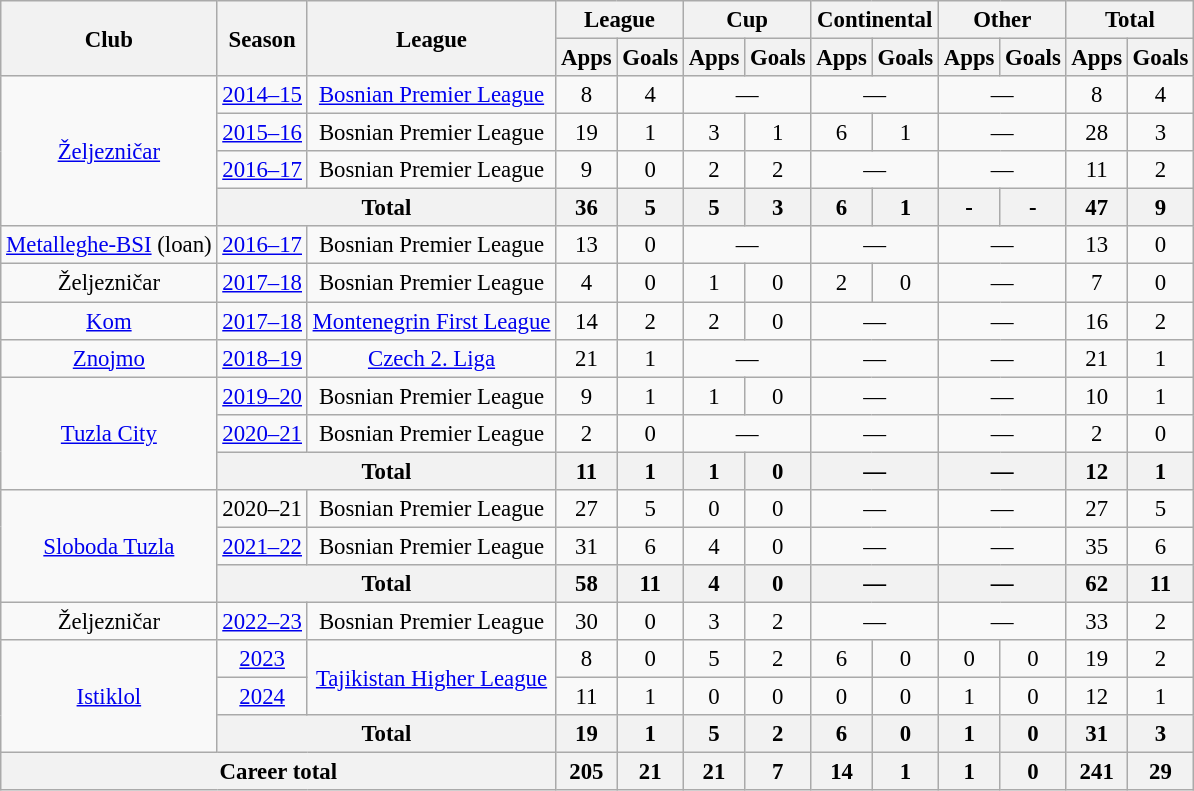<table class="wikitable" style="text-align:center;font-size:95%">
<tr>
<th rowspan="2">Club</th>
<th rowspan="2">Season</th>
<th rowspan="2">League</th>
<th colspan="2">League</th>
<th colspan="2">Cup</th>
<th colspan="2">Continental</th>
<th colspan="2">Other</th>
<th colspan="2">Total</th>
</tr>
<tr>
<th>Apps</th>
<th>Goals</th>
<th>Apps</th>
<th>Goals</th>
<th>Apps</th>
<th>Goals</th>
<th>Apps</th>
<th>Goals</th>
<th>Apps</th>
<th>Goals</th>
</tr>
<tr>
<td rowspan=4><a href='#'>Željezničar</a></td>
<td><a href='#'>2014–15</a></td>
<td><a href='#'>Bosnian Premier League</a></td>
<td>8</td>
<td>4</td>
<td colspan=2>—</td>
<td colspan=2>—</td>
<td colspan=2>—</td>
<td>8</td>
<td>4</td>
</tr>
<tr>
<td><a href='#'>2015–16</a></td>
<td>Bosnian Premier League</td>
<td>19</td>
<td>1</td>
<td>3</td>
<td>1</td>
<td>6</td>
<td>1</td>
<td colspan=2>—</td>
<td>28</td>
<td>3</td>
</tr>
<tr>
<td><a href='#'>2016–17</a></td>
<td>Bosnian Premier League</td>
<td>9</td>
<td>0</td>
<td>2</td>
<td>2</td>
<td colspan=2>—</td>
<td colspan=2>—</td>
<td>11</td>
<td>2</td>
</tr>
<tr>
<th colspan=2>Total</th>
<th>36</th>
<th>5</th>
<th>5</th>
<th>3</th>
<th>6</th>
<th>1</th>
<th>-</th>
<th>-</th>
<th>47</th>
<th>9</th>
</tr>
<tr>
<td rowspan=1><a href='#'>Metalleghe-BSI</a> (loan)</td>
<td><a href='#'>2016–17</a></td>
<td>Bosnian Premier League</td>
<td>13</td>
<td>0</td>
<td colspan=2>—</td>
<td colspan=2>—</td>
<td colspan=2>—</td>
<td>13</td>
<td>0</td>
</tr>
<tr>
<td>Željezničar</td>
<td><a href='#'>2017–18</a></td>
<td>Bosnian Premier League</td>
<td>4</td>
<td>0</td>
<td>1</td>
<td>0</td>
<td>2</td>
<td>0</td>
<td colspan=2>—</td>
<td>7</td>
<td>0</td>
</tr>
<tr>
<td><a href='#'>Kom</a></td>
<td><a href='#'>2017–18</a></td>
<td><a href='#'>Montenegrin First League</a></td>
<td>14</td>
<td>2</td>
<td>2</td>
<td>0</td>
<td colspan=2>—</td>
<td colspan=2>—</td>
<td>16</td>
<td>2</td>
</tr>
<tr>
<td><a href='#'>Znojmo</a></td>
<td><a href='#'>2018–19</a></td>
<td><a href='#'>Czech 2. Liga</a></td>
<td>21</td>
<td>1</td>
<td colspan=2>—</td>
<td colspan=2>—</td>
<td colspan=2>—</td>
<td>21</td>
<td>1</td>
</tr>
<tr>
<td rowspan=3><a href='#'>Tuzla City</a></td>
<td><a href='#'>2019–20</a></td>
<td>Bosnian Premier League</td>
<td>9</td>
<td>1</td>
<td>1</td>
<td>0</td>
<td colspan=2>—</td>
<td colspan=2>—</td>
<td>10</td>
<td>1</td>
</tr>
<tr>
<td><a href='#'>2020–21</a></td>
<td>Bosnian Premier League</td>
<td>2</td>
<td>0</td>
<td colspan=2>—</td>
<td colspan=2>—</td>
<td colspan=2>—</td>
<td>2</td>
<td>0</td>
</tr>
<tr>
<th colspan=2>Total</th>
<th>11</th>
<th>1</th>
<th>1</th>
<th>0</th>
<th colspan=2>—</th>
<th colspan=2>—</th>
<th>12</th>
<th>1</th>
</tr>
<tr>
<td rowspan=3><a href='#'>Sloboda Tuzla</a></td>
<td>2020–21</td>
<td>Bosnian Premier League</td>
<td>27</td>
<td>5</td>
<td>0</td>
<td>0</td>
<td colspan=2>—</td>
<td colspan=2>—</td>
<td>27</td>
<td>5</td>
</tr>
<tr>
<td><a href='#'>2021–22</a></td>
<td>Bosnian Premier League</td>
<td>31</td>
<td>6</td>
<td>4</td>
<td>0</td>
<td colspan=2>—</td>
<td colspan=2>—</td>
<td>35</td>
<td>6</td>
</tr>
<tr>
<th colspan=2>Total</th>
<th>58</th>
<th>11</th>
<th>4</th>
<th>0</th>
<th colspan=2>—</th>
<th colspan=2>—</th>
<th>62</th>
<th>11</th>
</tr>
<tr>
<td>Željezničar</td>
<td><a href='#'>2022–23</a></td>
<td>Bosnian Premier League</td>
<td>30</td>
<td>0</td>
<td>3</td>
<td>2</td>
<td colspan=2>—</td>
<td colspan=2>—</td>
<td>33</td>
<td>2</td>
</tr>
<tr>
<td rowspan=3><a href='#'>Istiklol</a></td>
<td><a href='#'>2023</a></td>
<td rowspan=2><a href='#'>Tajikistan Higher League</a></td>
<td>8</td>
<td>0</td>
<td>5</td>
<td>2</td>
<td>6</td>
<td>0</td>
<td>0</td>
<td>0</td>
<td>19</td>
<td>2</td>
</tr>
<tr>
<td><a href='#'>2024</a></td>
<td>11</td>
<td>1</td>
<td>0</td>
<td>0</td>
<td>0</td>
<td>0</td>
<td>1</td>
<td>0</td>
<td>12</td>
<td>1</td>
</tr>
<tr>
<th colspan="2">Total</th>
<th>19</th>
<th>1</th>
<th>5</th>
<th>2</th>
<th>6</th>
<th>0</th>
<th>1</th>
<th>0</th>
<th>31</th>
<th>3</th>
</tr>
<tr>
<th colspan=3>Career total</th>
<th>205</th>
<th>21</th>
<th>21</th>
<th>7</th>
<th>14</th>
<th>1</th>
<th>1</th>
<th>0</th>
<th>241</th>
<th>29</th>
</tr>
</table>
